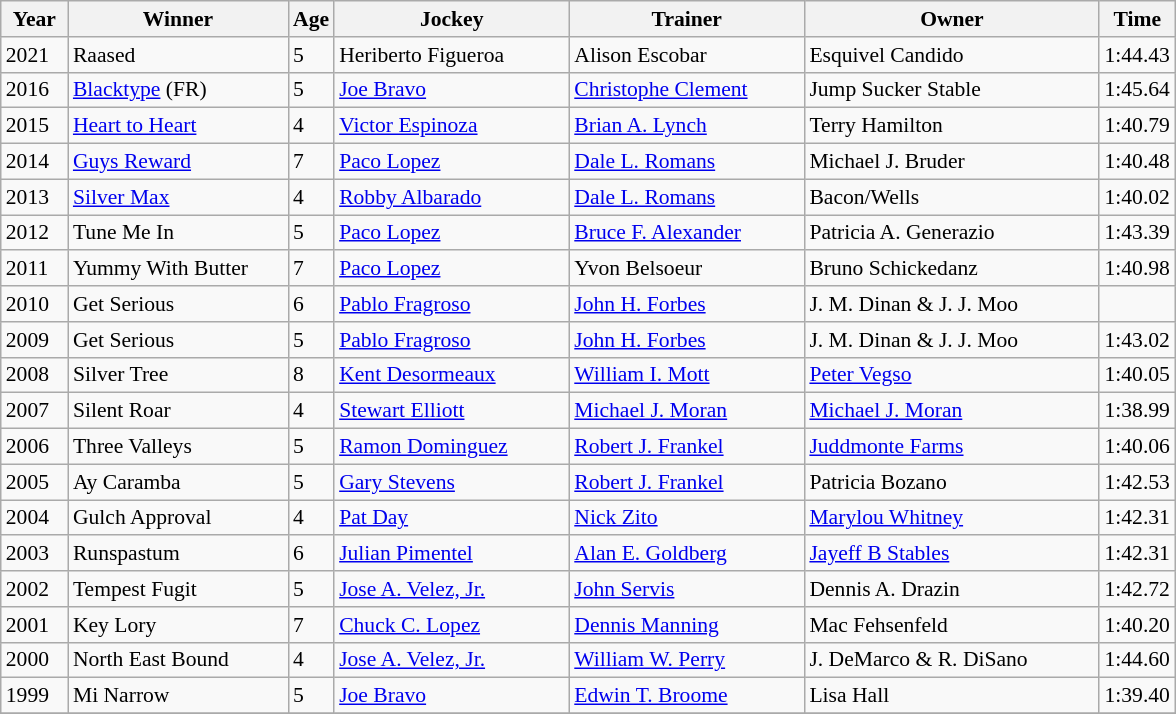<table class="wikitable sortable" style="font-size:90%">
<tr>
<th style="width:38px">Year<br></th>
<th style="width:140px">Winner<br></th>
<th>Age<br></th>
<th style="width:150px">Jockey<br></th>
<th style="width:150px">Trainer<br></th>
<th style="width:190px">Owner<br></th>
<th>Time</th>
</tr>
<tr>
<td>2021</td>
<td>Raased</td>
<td>5</td>
<td>Heriberto Figueroa</td>
<td>Alison Escobar</td>
<td>Esquivel Candido</td>
<td>1:44.43</td>
</tr>
<tr>
<td>2016</td>
<td><a href='#'>Blacktype</a> (FR)</td>
<td>5</td>
<td><a href='#'>Joe Bravo</a></td>
<td><a href='#'>Christophe Clement</a></td>
<td>Jump Sucker Stable</td>
<td>1:45.64</td>
</tr>
<tr>
<td>2015</td>
<td><a href='#'>Heart to Heart</a></td>
<td>4</td>
<td><a href='#'>Victor Espinoza</a></td>
<td><a href='#'>Brian A. Lynch</a></td>
<td>Terry Hamilton</td>
<td>1:40.79</td>
</tr>
<tr>
<td>2014</td>
<td><a href='#'>Guys Reward</a></td>
<td>7</td>
<td><a href='#'>Paco Lopez</a></td>
<td><a href='#'>Dale L. Romans</a></td>
<td>Michael J. Bruder</td>
<td>1:40.48</td>
</tr>
<tr>
<td>2013</td>
<td><a href='#'>Silver Max</a></td>
<td>4</td>
<td><a href='#'>Robby Albarado</a></td>
<td><a href='#'>Dale L. Romans</a></td>
<td>Bacon/Wells</td>
<td>1:40.02</td>
</tr>
<tr>
<td>2012</td>
<td>Tune Me In</td>
<td>5</td>
<td><a href='#'>Paco Lopez</a></td>
<td><a href='#'>Bruce F. Alexander</a></td>
<td>Patricia A. Generazio</td>
<td>1:43.39</td>
</tr>
<tr>
<td>2011</td>
<td>Yummy With Butter</td>
<td>7</td>
<td><a href='#'>Paco Lopez</a></td>
<td>Yvon Belsoeur</td>
<td>Bruno Schickedanz</td>
<td>1:40.98</td>
</tr>
<tr>
<td>2010</td>
<td>Get Serious</td>
<td>6</td>
<td><a href='#'>Pablo Fragroso</a></td>
<td><a href='#'>John H. Forbes</a></td>
<td>J. M. Dinan & J. J. Moo</td>
<td></td>
</tr>
<tr>
<td>2009</td>
<td>Get Serious</td>
<td>5</td>
<td><a href='#'>Pablo Fragroso</a></td>
<td><a href='#'>John H. Forbes</a></td>
<td>J. M. Dinan & J. J. Moo</td>
<td>1:43.02</td>
</tr>
<tr>
<td>2008</td>
<td>Silver Tree</td>
<td>8</td>
<td><a href='#'>Kent Desormeaux</a></td>
<td><a href='#'>William I. Mott</a></td>
<td><a href='#'>Peter Vegso</a></td>
<td>1:40.05</td>
</tr>
<tr>
<td>2007</td>
<td>Silent Roar</td>
<td>4</td>
<td><a href='#'>Stewart Elliott</a></td>
<td><a href='#'>Michael J. Moran</a></td>
<td><a href='#'>Michael J. Moran</a></td>
<td>1:38.99</td>
</tr>
<tr>
<td>2006</td>
<td>Three Valleys</td>
<td>5</td>
<td><a href='#'>Ramon Dominguez</a></td>
<td><a href='#'>Robert J. Frankel</a></td>
<td><a href='#'>Juddmonte Farms</a></td>
<td>1:40.06</td>
</tr>
<tr>
<td>2005</td>
<td>Ay Caramba</td>
<td>5</td>
<td><a href='#'>Gary Stevens</a></td>
<td><a href='#'>Robert J. Frankel</a></td>
<td>Patricia Bozano</td>
<td>1:42.53</td>
</tr>
<tr>
<td>2004</td>
<td>Gulch Approval</td>
<td>4</td>
<td><a href='#'>Pat Day</a></td>
<td><a href='#'>Nick Zito</a></td>
<td><a href='#'>Marylou Whitney</a></td>
<td>1:42.31</td>
</tr>
<tr>
<td>2003</td>
<td>Runspastum</td>
<td>6</td>
<td><a href='#'>Julian Pimentel</a></td>
<td><a href='#'>Alan E. Goldberg</a></td>
<td><a href='#'>Jayeff B Stables</a></td>
<td>1:42.31</td>
</tr>
<tr>
<td>2002</td>
<td>Tempest Fugit</td>
<td>5</td>
<td><a href='#'>Jose A. Velez, Jr.</a></td>
<td><a href='#'>John Servis</a></td>
<td>Dennis A. Drazin</td>
<td>1:42.72</td>
</tr>
<tr>
<td>2001</td>
<td>Key Lory</td>
<td>7</td>
<td><a href='#'>Chuck C. Lopez</a></td>
<td><a href='#'>Dennis Manning</a></td>
<td>Mac Fehsenfeld</td>
<td>1:40.20</td>
</tr>
<tr>
<td>2000</td>
<td>North East Bound</td>
<td>4</td>
<td><a href='#'>Jose A. Velez, Jr.</a></td>
<td><a href='#'>William W. Perry</a></td>
<td>J. DeMarco & R. DiSano</td>
<td>1:44.60</td>
</tr>
<tr>
<td>1999</td>
<td>Mi Narrow</td>
<td>5</td>
<td><a href='#'>Joe Bravo</a></td>
<td><a href='#'>Edwin T. Broome</a></td>
<td>Lisa Hall</td>
<td>1:39.40</td>
</tr>
<tr>
</tr>
</table>
